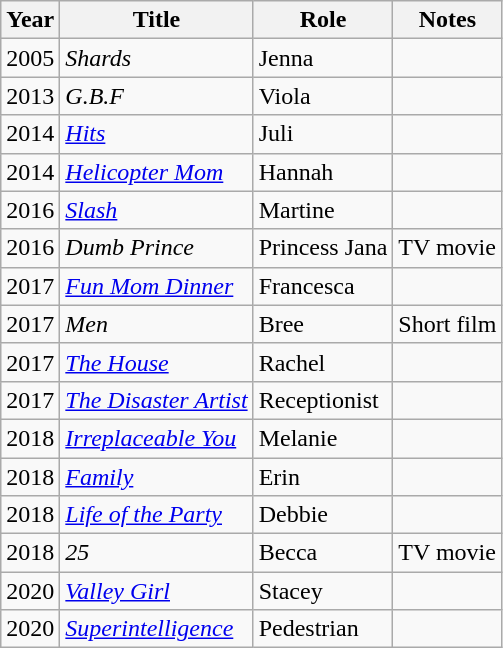<table class="wikitable sortable">
<tr>
<th scope="col">Year</th>
<th scope="col">Title</th>
<th scope="col">Role</th>
<th scope="col">Notes</th>
</tr>
<tr>
<td>2005</td>
<td scope="row"><em>Shards</em></td>
<td>Jenna</td>
<td></td>
</tr>
<tr>
<td>2013</td>
<td scope="row"><em>G.B.F</em></td>
<td>Viola</td>
<td></td>
</tr>
<tr>
<td>2014</td>
<td scope="row"><em><a href='#'>Hits</a></em></td>
<td>Juli</td>
<td></td>
</tr>
<tr>
<td>2014</td>
<td scope="row"><em><a href='#'>Helicopter Mom</a></em></td>
<td>Hannah</td>
<td></td>
</tr>
<tr>
<td>2016</td>
<td scope="row"><em><a href='#'>Slash</a></em></td>
<td>Martine</td>
<td></td>
</tr>
<tr>
<td>2016</td>
<td scope="row"><em>Dumb Prince</em></td>
<td>Princess Jana</td>
<td>TV movie</td>
</tr>
<tr>
<td>2017</td>
<td scope="row"><em><a href='#'>Fun Mom Dinner</a></em></td>
<td>Francesca</td>
<td></td>
</tr>
<tr>
<td>2017</td>
<td scope="row"><em>Men</em></td>
<td>Bree</td>
<td>Short film</td>
</tr>
<tr>
<td>2017</td>
<td scope="row"><em><a href='#'>The House</a></em></td>
<td>Rachel</td>
<td></td>
</tr>
<tr>
<td>2017</td>
<td scope="row"><em><a href='#'>The Disaster Artist</a></em></td>
<td>Receptionist</td>
<td></td>
</tr>
<tr>
<td>2018</td>
<td scope="row"><em><a href='#'>Irreplaceable You</a></em></td>
<td>Melanie</td>
<td></td>
</tr>
<tr>
<td>2018</td>
<td scope="row"><em><a href='#'>Family</a></em></td>
<td>Erin</td>
<td></td>
</tr>
<tr>
<td>2018</td>
<td scope="row"><em><a href='#'>Life of the Party</a></em></td>
<td>Debbie</td>
<td></td>
</tr>
<tr>
<td>2018</td>
<td scope="row"><em>25</em></td>
<td>Becca</td>
<td>TV movie</td>
</tr>
<tr>
<td>2020</td>
<td scope="row"><em><a href='#'>Valley Girl</a></em></td>
<td>Stacey</td>
<td></td>
</tr>
<tr>
<td>2020</td>
<td scope="row"><em><a href='#'>Superintelligence</a></em></td>
<td>Pedestrian</td>
<td></td>
</tr>
</table>
